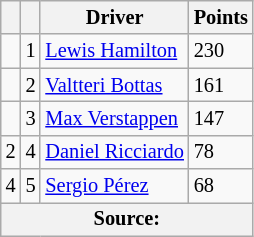<table class="wikitable" style="font-size: 85%;">
<tr>
<th scope="col"></th>
<th scope="col"></th>
<th scope="col">Driver</th>
<th scope="col">Points</th>
</tr>
<tr>
<td align="left"></td>
<td align="center">1</td>
<td> <a href='#'>Lewis Hamilton</a></td>
<td align="left">230</td>
</tr>
<tr>
<td align="left"></td>
<td align="center">2</td>
<td> <a href='#'>Valtteri Bottas</a></td>
<td align="left">161</td>
</tr>
<tr>
<td align="left"></td>
<td align="center">3</td>
<td> <a href='#'>Max Verstappen</a></td>
<td align="left">147</td>
</tr>
<tr>
<td align="left"> 2</td>
<td align="center">4</td>
<td> <a href='#'>Daniel Ricciardo</a></td>
<td align="left">78</td>
</tr>
<tr>
<td align="left"> 4</td>
<td align="center">5</td>
<td> <a href='#'>Sergio Pérez</a></td>
<td align="left">68</td>
</tr>
<tr>
<th colspan=4>Source:</th>
</tr>
</table>
